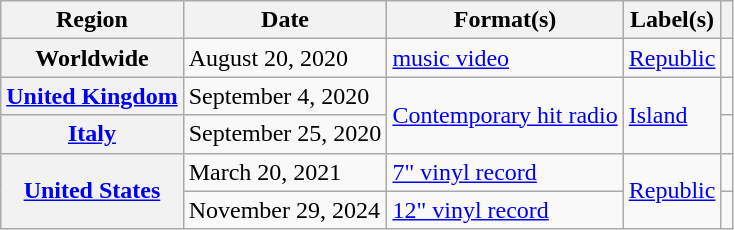<table class="wikitable plainrowheaders">
<tr>
<th scope="col">Region</th>
<th scope="col">Date</th>
<th scope="col">Format(s)</th>
<th scope="col">Label(s)</th>
<th scope="col"></th>
</tr>
<tr>
<th scope="row">Worldwide</th>
<td>August 20, 2020</td>
<td><a href='#'>music video</a></td>
<td><a href='#'>Republic</a></td>
<td></td>
</tr>
<tr>
<th scope="row"><a href='#'>United Kingdom</a></th>
<td>September 4, 2020</td>
<td rowspan="2"><a href='#'>Contemporary hit radio</a></td>
<td rowspan="2"><a href='#'>Island</a></td>
<td style="text-align:center;"></td>
</tr>
<tr>
<th scope="row"><a href='#'>Italy</a></th>
<td>September 25, 2020</td>
<td style="text-align:center;"></td>
</tr>
<tr>
<th rowspan="2" scope="row"><a href='#'>United States</a></th>
<td>March 20, 2021</td>
<td><a href='#'>7" vinyl record</a></td>
<td rowspan="2"><a href='#'>Republic</a></td>
<td></td>
</tr>
<tr>
<td>November 29, 2024</td>
<td><a href='#'>12" vinyl record</a></td>
<td></td>
</tr>
</table>
